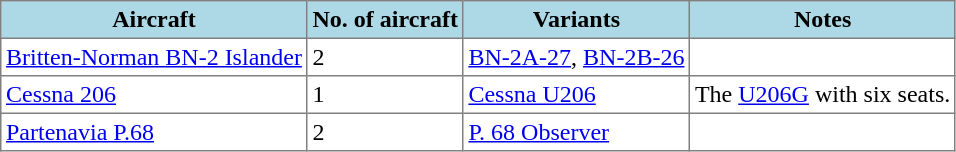<table class="toccolours" border="1" cellpadding="3" style="border-collapse:collapse">
<tr bgcolor=lightblue>
<th>Aircraft</th>
<th>No. of aircraft</th>
<th>Variants</th>
<th>Notes</th>
</tr>
<tr>
<td><a href='#'>Britten-Norman BN-2 Islander</a></td>
<td>2</td>
<td><a href='#'>BN-2A-27</a>, <a href='#'>BN-2B-26</a></td>
<td></td>
</tr>
<tr>
<td><a href='#'>Cessna 206</a></td>
<td>1</td>
<td><a href='#'>Cessna U206</a></td>
<td>The <a href='#'>U206G</a> with six seats.</td>
</tr>
<tr>
<td><a href='#'>Partenavia P.68</a></td>
<td>2</td>
<td><a href='#'>P. 68 Observer</a></td>
<td></td>
</tr>
</table>
